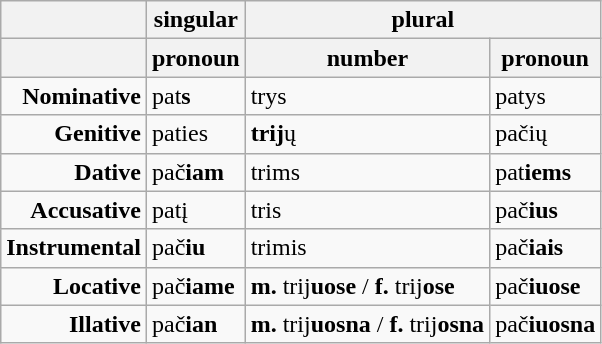<table class="wikitable">
<tr>
<th> </th>
<th colspan=1>singular</th>
<th colspan=2>plural</th>
</tr>
<tr>
<th> </th>
<th>pronoun</th>
<th>number</th>
<th>pronoun</th>
</tr>
<tr>
<td align="right"><strong>Nominative</strong></td>
<td>pat<strong>s</strong></td>
<td>trys</td>
<td>patys</td>
</tr>
<tr>
<td align="right"><strong>Genitive</strong></td>
<td>paties</td>
<td><strong>trij</strong>ų</td>
<td>pačių</td>
</tr>
<tr>
<td align="right"><strong>Dative</strong></td>
<td>pač<strong>iam</strong></td>
<td>trims</td>
<td>pat<strong>iems</strong></td>
</tr>
<tr>
<td align="right"><strong>Accusative</strong></td>
<td>patį</td>
<td>tris</td>
<td>pač<strong>ius</strong></td>
</tr>
<tr>
<td align="right"><strong>Instrumental</strong></td>
<td>pač<strong>iu</strong></td>
<td>trimis</td>
<td>pač<strong>iais</strong></td>
</tr>
<tr>
<td align="right"><strong>Locative</strong></td>
<td>pač<strong>iame</strong></td>
<td><strong>m.</strong> trij<strong>uose</strong> / <strong>f.</strong> trij<strong>ose</strong></td>
<td>pač<strong>iuose</strong></td>
</tr>
<tr>
<td align="right"><strong>Illative</strong></td>
<td>pač<strong>ian</strong></td>
<td><strong>m.</strong> trij<strong>uosna</strong> / <strong>f.</strong> trij<strong>osna</strong></td>
<td>pač<strong>iuosna</strong></td>
</tr>
</table>
